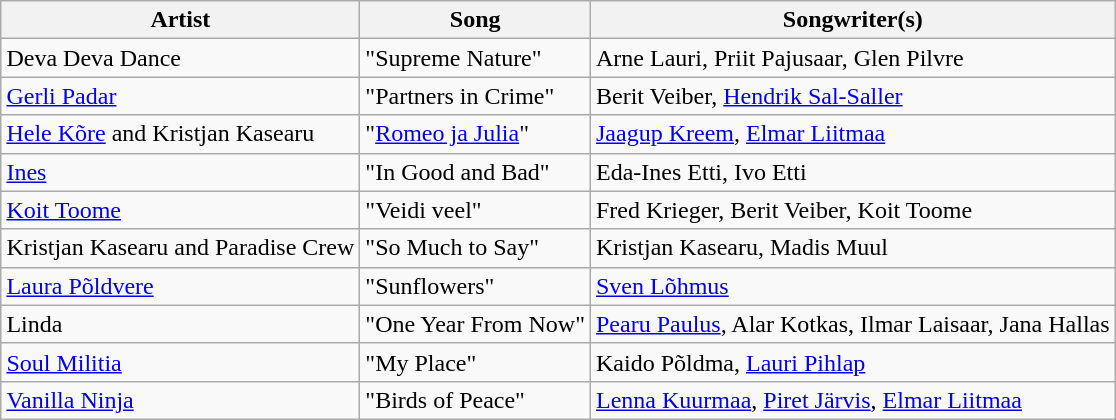<table class="sortable wikitable" style="margin: 1em auto 1em auto;">
<tr>
<th>Artist</th>
<th>Song</th>
<th>Songwriter(s)</th>
</tr>
<tr>
<td>Deva Deva Dance</td>
<td>"Supreme Nature"</td>
<td>Arne Lauri, Priit Pajusaar, Glen Pilvre</td>
</tr>
<tr>
<td><a href='#'>Gerli Padar</a></td>
<td>"Partners in Crime"</td>
<td>Berit Veiber, <a href='#'>Hendrik Sal-Saller</a></td>
</tr>
<tr>
<td><a href='#'>Hele Kõre</a> and Kristjan Kasearu</td>
<td>"<a href='#'>Romeo ja Julia</a>"</td>
<td><a href='#'>Jaagup Kreem</a>, <a href='#'>Elmar Liitmaa</a></td>
</tr>
<tr>
<td><a href='#'>Ines</a></td>
<td>"In Good and Bad"</td>
<td>Eda-Ines Etti, Ivo Etti</td>
</tr>
<tr>
<td><a href='#'>Koit Toome</a></td>
<td>"Veidi veel"</td>
<td>Fred Krieger, Berit Veiber, Koit Toome</td>
</tr>
<tr>
<td>Kristjan Kasearu and Paradise Crew</td>
<td>"So Much to Say"</td>
<td>Kristjan Kasearu, Madis Muul</td>
</tr>
<tr>
<td><a href='#'>Laura Põldvere</a></td>
<td>"Sunflowers"</td>
<td><a href='#'>Sven Lõhmus</a></td>
</tr>
<tr>
<td>Linda</td>
<td>"One Year From Now"</td>
<td><a href='#'>Pearu Paulus</a>, Alar Kotkas, Ilmar Laisaar, Jana Hallas</td>
</tr>
<tr>
<td><a href='#'>Soul Militia</a></td>
<td>"My Place"</td>
<td>Kaido Põldma, <a href='#'>Lauri Pihlap</a></td>
</tr>
<tr>
<td><a href='#'>Vanilla Ninja</a></td>
<td>"Birds of Peace"</td>
<td><a href='#'>Lenna Kuurmaa</a>, <a href='#'>Piret Järvis</a>, <a href='#'>Elmar Liitmaa</a></td>
</tr>
</table>
